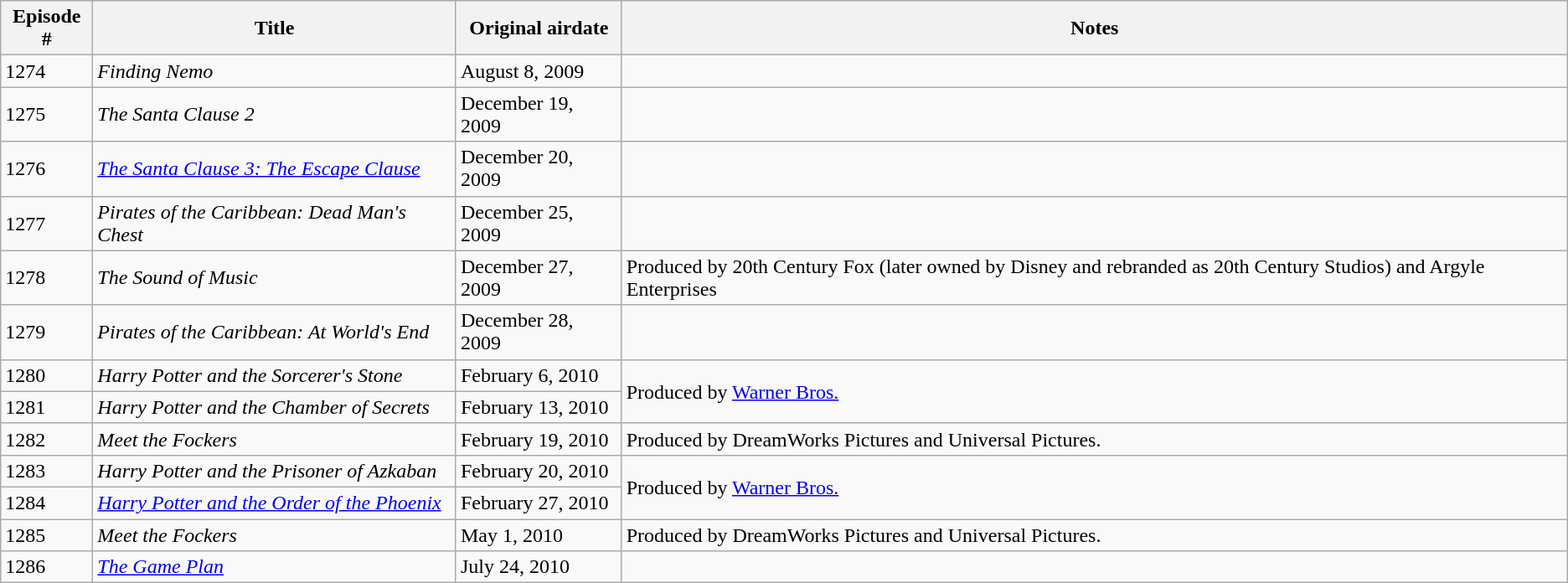<table class="wikitable sortable">
<tr>
<th>Episode #</th>
<th>Title</th>
<th>Original airdate</th>
<th>Notes</th>
</tr>
<tr>
<td>1274</td>
<td><em>Finding Nemo</em></td>
<td>August 8, 2009</td>
<td></td>
</tr>
<tr>
<td>1275</td>
<td><em>The Santa Clause 2</em></td>
<td>December 19, 2009</td>
<td></td>
</tr>
<tr>
<td>1276</td>
<td><em><a href='#'>The Santa Clause 3: The Escape Clause</a></em></td>
<td>December 20, 2009</td>
<td></td>
</tr>
<tr>
<td>1277</td>
<td><em>Pirates of the Caribbean: Dead Man's Chest</em></td>
<td>December 25, 2009</td>
<td></td>
</tr>
<tr>
<td>1278</td>
<td><em>The Sound of Music</em></td>
<td>December 27, 2009</td>
<td>Produced by 20th Century Fox (later owned by Disney and rebranded as 20th Century Studios) and Argyle Enterprises</td>
</tr>
<tr>
<td>1279</td>
<td><em>Pirates of the Caribbean: At World's End</em></td>
<td>December 28, 2009</td>
<td></td>
</tr>
<tr>
<td>1280</td>
<td><em>Harry Potter and the Sorcerer's Stone</em></td>
<td>February 6, 2010</td>
<td rowspan="2">Produced by <a href='#'>Warner Bros.</a></td>
</tr>
<tr>
<td>1281</td>
<td><em>Harry Potter and the Chamber of Secrets</em></td>
<td>February 13, 2010</td>
</tr>
<tr>
<td>1282</td>
<td><em>Meet the Fockers</em></td>
<td>February 19, 2010</td>
<td>Produced by DreamWorks Pictures and Universal Pictures.</td>
</tr>
<tr>
<td>1283</td>
<td><em>Harry Potter and the Prisoner of Azkaban</em></td>
<td>February 20, 2010</td>
<td rowspan="2">Produced by <a href='#'>Warner Bros.</a></td>
</tr>
<tr>
<td>1284</td>
<td><em><a href='#'>Harry Potter and the Order of the Phoenix</a></em></td>
<td>February 27, 2010</td>
</tr>
<tr>
<td>1285</td>
<td><em>Meet the Fockers</em></td>
<td>May 1, 2010</td>
<td>Produced by DreamWorks Pictures and Universal Pictures.</td>
</tr>
<tr>
<td>1286</td>
<td><a href='#'><em>The Game Plan</em></a></td>
<td>July 24, 2010</td>
<td></td>
</tr>
</table>
